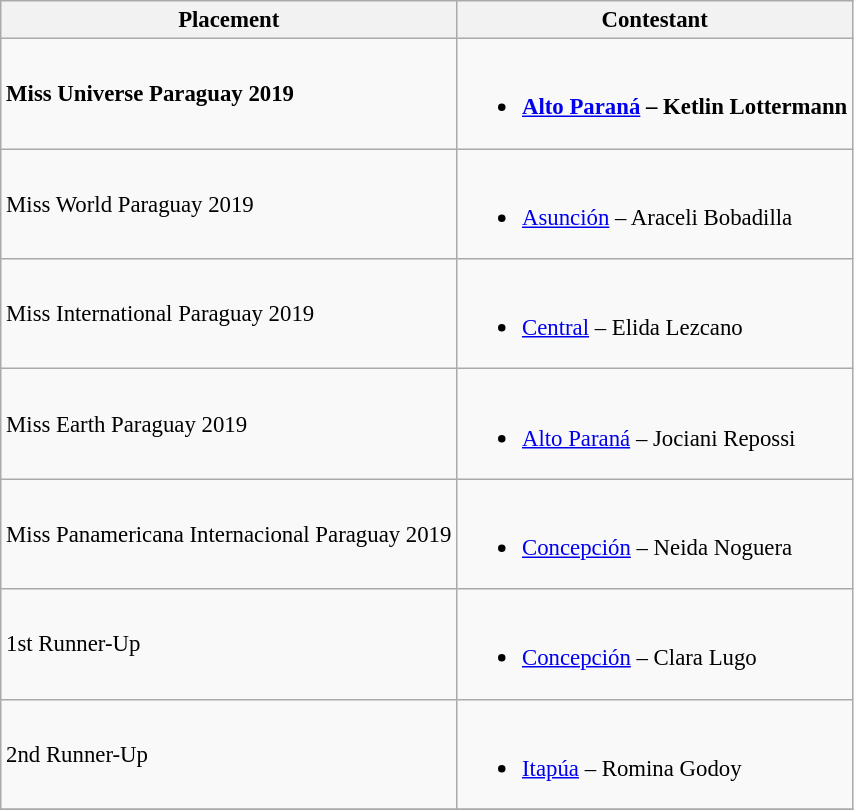<table class="wikitable sortable" style="font-size: 95%;">
<tr>
<th>Placement</th>
<th>Contestant</th>
</tr>
<tr>
<td><strong>Miss Universe Paraguay 2019</strong></td>
<td><br><ul><li><strong><a href='#'>Alto Paraná</a> – Ketlin Lottermann</strong></li></ul></td>
</tr>
<tr>
<td>Miss World Paraguay 2019</td>
<td><br><ul><li><a href='#'>Asunción</a> – Araceli Bobadilla</li></ul></td>
</tr>
<tr>
<td>Miss International Paraguay 2019</td>
<td><br><ul><li><a href='#'>Central</a> – Elida Lezcano</li></ul></td>
</tr>
<tr>
<td>Miss Earth Paraguay 2019</td>
<td><br><ul><li><a href='#'>Alto Paraná</a> – Jociani Repossi</li></ul></td>
</tr>
<tr>
<td>Miss Panamericana Internacional Paraguay 2019</td>
<td><br><ul><li><a href='#'>Concepción</a> – Neida Noguera</li></ul></td>
</tr>
<tr>
<td>1st Runner-Up</td>
<td><br><ul><li><a href='#'>Concepción</a> – Clara Lugo</li></ul></td>
</tr>
<tr>
<td>2nd Runner-Up</td>
<td><br><ul><li><a href='#'>Itapúa</a> – Romina Godoy</li></ul></td>
</tr>
<tr>
</tr>
</table>
